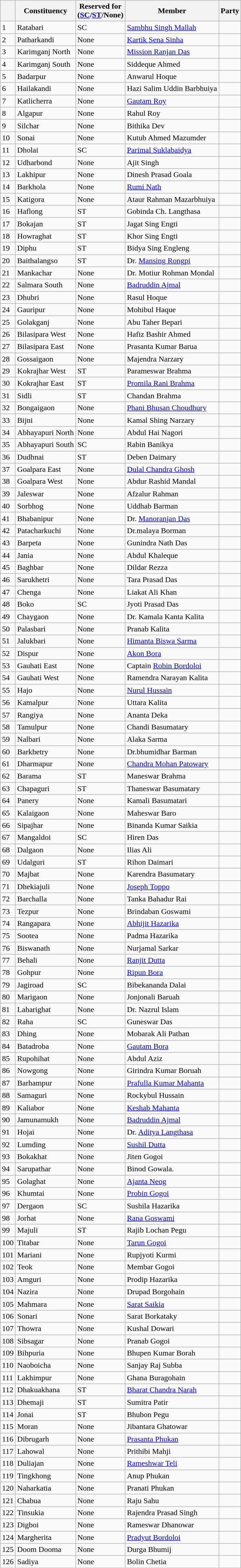<table class="wikitable sortable">
<tr>
<th></th>
<th>Constituency</th>
<th>Reserved for<br>(<a href='#'>SC</a>/<a href='#'>ST</a>/None)</th>
<th>Member</th>
<th colspan=2>Party</th>
</tr>
<tr>
<td>1</td>
<td>Ratabari</td>
<td>SC</td>
<td><a href='#'>Sambhu Singh Mallah</a></td>
<td></td>
</tr>
<tr>
<td>2</td>
<td>Patharkandi</td>
<td>None</td>
<td><a href='#'>Kartik Sena Sinha</a></td>
<td></td>
</tr>
<tr>
<td>3</td>
<td>Karimganj North</td>
<td>None</td>
<td><a href='#'>Mission Ranjan Das</a></td>
<td></td>
</tr>
<tr>
<td>4</td>
<td>Karimganj South</td>
<td>None</td>
<td>Siddeque Ahmed</td>
<td></td>
</tr>
<tr>
<td>5</td>
<td>Badarpur</td>
<td>None</td>
<td>Anwarul Hoque</td>
<td></td>
</tr>
<tr>
<td>6</td>
<td>Hailakandi</td>
<td>None</td>
<td>Hazi Salim Uddin Barbhuiya</td>
<td></td>
</tr>
<tr>
<td>7</td>
<td>Katlicherra</td>
<td>None</td>
<td><a href='#'>Gautam Roy</a></td>
<td></td>
</tr>
<tr>
<td>8</td>
<td>Algapur</td>
<td>None</td>
<td>Rahul Roy</td>
<td></td>
</tr>
<tr>
<td>9</td>
<td>Silchar</td>
<td>None</td>
<td>Bithika Dev</td>
<td></td>
</tr>
<tr>
<td>10</td>
<td>Sonai</td>
<td>None</td>
<td>Kutub Ahmed Mazumder</td>
<td></td>
</tr>
<tr>
<td>11</td>
<td>Dholai</td>
<td>SC</td>
<td><a href='#'>Parimal Suklabaidya</a></td>
<td></td>
</tr>
<tr>
<td>12</td>
<td>Udharbond</td>
<td>None</td>
<td>Ajit Singh</td>
<td></td>
</tr>
<tr>
<td>13</td>
<td>Lakhipur</td>
<td>None</td>
<td>Dinesh Prasad Goala</td>
<td></td>
</tr>
<tr>
<td>14</td>
<td>Barkhola</td>
<td>None</td>
<td><a href='#'>Rumi Nath</a></td>
<td></td>
</tr>
<tr>
<td>15</td>
<td>Katigora</td>
<td>None</td>
<td>Ataur Rahman Mazarbhuiya</td>
<td></td>
</tr>
<tr>
<td>16</td>
<td>Haflong</td>
<td>ST</td>
<td>Gobinda Ch. Langthasa</td>
<td></td>
</tr>
<tr>
<td>17</td>
<td>Bokajan</td>
<td>ST</td>
<td>Jagat Sing Engti</td>
<td></td>
</tr>
<tr>
<td>18</td>
<td>Howraghat</td>
<td>ST</td>
<td>Khor Sing Engti</td>
<td></td>
</tr>
<tr>
<td>19</td>
<td>Diphu</td>
<td>ST</td>
<td>Bidya Sing Engleng</td>
<td></td>
</tr>
<tr>
<td>20</td>
<td>Baithalangso</td>
<td>ST</td>
<td>Dr. <a href='#'>Mansing Rongpi</a></td>
<td></td>
</tr>
<tr>
<td>21</td>
<td>Mankachar</td>
<td>None</td>
<td>Dr. Motiur Rohman Mondal</td>
<td></td>
</tr>
<tr>
<td>22</td>
<td>Salmara South</td>
<td>None</td>
<td><a href='#'>Badruddin Ajmal</a></td>
<td></td>
</tr>
<tr>
<td>23</td>
<td>Dhubri</td>
<td>None</td>
<td>Rasul Hoque</td>
<td></td>
</tr>
<tr>
<td>24</td>
<td>Gauripur</td>
<td>None</td>
<td>Mohibul Haque</td>
<td></td>
</tr>
<tr>
<td>25</td>
<td>Golakganj</td>
<td>None</td>
<td>Abu Taher Bepari</td>
<td></td>
</tr>
<tr>
<td>26</td>
<td>Bilasipara West</td>
<td>None</td>
<td>Hafiz Bashir Ahmed</td>
<td></td>
</tr>
<tr>
<td>27</td>
<td>Bilasipara East</td>
<td>None</td>
<td>Prasanta Kumar Barua</td>
<td></td>
</tr>
<tr>
<td>28</td>
<td>Gossaigaon</td>
<td>None</td>
<td>Majendra Narzary</td>
<td></td>
</tr>
<tr>
<td>29</td>
<td>Kokrajhar West</td>
<td>ST</td>
<td>Parameswar Brahma</td>
<td></td>
</tr>
<tr>
<td>30</td>
<td>Kokrajhar East</td>
<td>ST</td>
<td><a href='#'>Promila Rani Brahma</a></td>
<td></td>
</tr>
<tr>
<td>31</td>
<td>Sidli</td>
<td>ST</td>
<td>Chandan Brahma</td>
<td></td>
</tr>
<tr>
<td>32</td>
<td>Bongaigaon</td>
<td>None</td>
<td><a href='#'>Phani Bhusan Choudhury</a></td>
<td></td>
</tr>
<tr>
<td>33</td>
<td>Bijni</td>
<td>None</td>
<td>Kamal Shing Narzary</td>
<td></td>
</tr>
<tr>
<td>34</td>
<td>Abhayapuri North</td>
<td>None</td>
<td>Abdul Hai Nagori</td>
<td></td>
</tr>
<tr>
<td>35</td>
<td>Abhayapuri South</td>
<td>SC</td>
<td>Rabin Banikya</td>
<td></td>
</tr>
<tr>
<td>36</td>
<td>Dudhnai</td>
<td>ST</td>
<td>Deben Daimary</td>
<td></td>
</tr>
<tr>
<td>37</td>
<td>Goalpara East</td>
<td>None</td>
<td><a href='#'>Dulal Chandra Ghosh</a></td>
<td></td>
</tr>
<tr>
<td>38</td>
<td>Goalpara West</td>
<td>None</td>
<td>Abdur Rashid Mandal</td>
<td></td>
</tr>
<tr>
<td>39</td>
<td>Jaleswar</td>
<td>None</td>
<td>Afzalur Rahman</td>
<td></td>
</tr>
<tr>
<td>40</td>
<td>Sorbhog</td>
<td>None</td>
<td>Uddhab Barman</td>
<td></td>
</tr>
<tr>
<td>41</td>
<td>Bhabanipur</td>
<td>None</td>
<td>Dr. <a href='#'>Manoranjan Das</a></td>
<td></td>
</tr>
<tr>
<td>42</td>
<td>Patacharkuchi</td>
<td>None</td>
<td>Dr.malaya Borman</td>
<td></td>
</tr>
<tr>
<td>43</td>
<td>Barpeta</td>
<td>None</td>
<td>Gunindra Nath Das</td>
<td></td>
</tr>
<tr>
<td>44</td>
<td>Jania</td>
<td>None</td>
<td>Abdul Khaleque</td>
<td></td>
</tr>
<tr>
<td>45</td>
<td>Baghbar</td>
<td>None</td>
<td>Dildar Rezza</td>
<td></td>
</tr>
<tr>
<td>46</td>
<td>Sarukhetri</td>
<td>None</td>
<td>Tara Prasad Das</td>
<td></td>
</tr>
<tr>
<td>47</td>
<td>Chenga</td>
<td>None</td>
<td>Liakat Ali Khan</td>
<td></td>
</tr>
<tr>
<td>48</td>
<td>Boko</td>
<td>SC</td>
<td>Jyoti Prasad Das</td>
<td></td>
</tr>
<tr>
<td>49</td>
<td>Chaygaon</td>
<td>None</td>
<td>Dr. Kamala Kanta Kalita</td>
<td></td>
</tr>
<tr>
<td>50</td>
<td>Palasbari</td>
<td>None</td>
<td>Pranab Kalita</td>
<td></td>
</tr>
<tr>
<td>51</td>
<td>Jalukbari</td>
<td>None</td>
<td><a href='#'>Himanta Biswa Sarma</a></td>
<td></td>
</tr>
<tr>
<td>52</td>
<td>Dispur</td>
<td>None</td>
<td><a href='#'>Akon Bora</a></td>
<td></td>
</tr>
<tr>
<td>53</td>
<td>Gauhati East</td>
<td>None</td>
<td>Captain <a href='#'>Robin Bordoloi</a></td>
<td></td>
</tr>
<tr>
<td>54</td>
<td>Gauhati West</td>
<td>None</td>
<td>Ramendra Narayan Kalita</td>
<td></td>
</tr>
<tr>
<td>55</td>
<td>Hajo</td>
<td>None</td>
<td><a href='#'>Nurul Hussain</a></td>
<td></td>
</tr>
<tr>
<td>56</td>
<td>Kamalpur</td>
<td>None</td>
<td>Uttara Kalita</td>
<td></td>
</tr>
<tr>
<td>57</td>
<td>Rangiya</td>
<td>None</td>
<td>Ananta Deka</td>
<td></td>
</tr>
<tr>
<td>58</td>
<td>Tamulpur</td>
<td>None</td>
<td>Chandi Basumatary</td>
<td></td>
</tr>
<tr>
<td>59</td>
<td>Nalbari</td>
<td>None</td>
<td>Alaka Sarma</td>
<td></td>
</tr>
<tr>
<td>60</td>
<td>Barkhetry</td>
<td>None</td>
<td>Dr.bhumidhar Barman</td>
<td></td>
</tr>
<tr>
<td>61</td>
<td>Dharmapur</td>
<td>None</td>
<td><a href='#'>Chandra Mohan Patowary</a></td>
<td></td>
</tr>
<tr>
<td>62</td>
<td>Barama</td>
<td>ST</td>
<td>Maneswar Brahma</td>
<td></td>
</tr>
<tr>
<td>63</td>
<td>Chapaguri</td>
<td>ST</td>
<td>Thaneswar Basumatary</td>
<td></td>
</tr>
<tr>
<td>64</td>
<td>Panery</td>
<td>None</td>
<td>Kamali Basumatari</td>
<td></td>
</tr>
<tr>
<td>65</td>
<td>Kalaigaon</td>
<td>None</td>
<td>Maheswar Baro</td>
<td></td>
</tr>
<tr>
<td>66</td>
<td>Sipajhar</td>
<td>None</td>
<td>Binanda Kumar Saikia</td>
<td></td>
</tr>
<tr>
<td>67</td>
<td>Mangaldoi</td>
<td>SC</td>
<td>Hiren Das</td>
<td></td>
</tr>
<tr>
<td>68</td>
<td>Dalgaon</td>
<td>None</td>
<td>Ilias Ali</td>
<td></td>
</tr>
<tr>
<td>69</td>
<td>Udalguri</td>
<td>ST</td>
<td>Rihon Daimari</td>
<td></td>
</tr>
<tr>
<td>70</td>
<td>Majbat</td>
<td>None</td>
<td>Karendra Basumatary</td>
<td></td>
</tr>
<tr>
<td>71</td>
<td>Dhekiajuli</td>
<td>None</td>
<td><a href='#'>Joseph Toppo</a></td>
<td></td>
</tr>
<tr>
<td>72</td>
<td>Barchalla</td>
<td>None</td>
<td>Tanka Bahadur Rai</td>
<td></td>
</tr>
<tr>
<td>73</td>
<td>Tezpur</td>
<td>None</td>
<td>Brindaban Goswami</td>
<td></td>
</tr>
<tr>
<td>74</td>
<td>Rangapara</td>
<td>None</td>
<td><a href='#'>Abhijit Hazarika</a></td>
<td></td>
</tr>
<tr>
<td>75</td>
<td>Sootea</td>
<td>None</td>
<td>Padma Hazarika</td>
<td></td>
</tr>
<tr>
<td>76</td>
<td>Biswanath</td>
<td>None</td>
<td>Nurjamal Sarkar</td>
<td></td>
</tr>
<tr>
<td>77</td>
<td>Behali</td>
<td>None</td>
<td><a href='#'>Ranjit Dutta</a></td>
<td></td>
</tr>
<tr>
<td>78</td>
<td>Gohpur</td>
<td>None</td>
<td><a href='#'>Ripun Bora</a></td>
<td></td>
</tr>
<tr>
<td>79</td>
<td>Jagiroad</td>
<td>SC</td>
<td>Bibekananda Dalai</td>
<td></td>
</tr>
<tr>
<td>80</td>
<td>Marigaon</td>
<td>None</td>
<td>Jonjonali Baruah</td>
<td></td>
</tr>
<tr>
<td>81</td>
<td>Laharighat</td>
<td>None</td>
<td>Dr. Nazrul Islam</td>
<td></td>
</tr>
<tr>
<td>82</td>
<td>Raha</td>
<td>SC</td>
<td>Guneswar Das</td>
<td></td>
</tr>
<tr>
<td>83</td>
<td>Dhing</td>
<td>None</td>
<td>Mobarak Ali Pathan</td>
<td></td>
</tr>
<tr>
<td>84</td>
<td>Batadroba</td>
<td>None</td>
<td><a href='#'>Gautam Bora</a></td>
<td></td>
</tr>
<tr>
<td>85</td>
<td>Rupohihat</td>
<td>None</td>
<td>Abdul Aziz</td>
<td></td>
</tr>
<tr>
<td>86</td>
<td>Nowgong</td>
<td>None</td>
<td>Girindra Kumar Boruah</td>
<td></td>
</tr>
<tr>
<td>87</td>
<td>Barhampur</td>
<td>None</td>
<td><a href='#'>Prafulla Kumar Mahanta</a></td>
<td></td>
</tr>
<tr>
<td>88</td>
<td>Samaguri</td>
<td>None</td>
<td>Rockybul Hussain</td>
<td></td>
</tr>
<tr>
<td>89</td>
<td>Kaliabor</td>
<td>None</td>
<td><a href='#'>Keshab Mahanta</a></td>
<td></td>
</tr>
<tr>
<td>90</td>
<td>Jamunamukh</td>
<td>None</td>
<td><a href='#'>Badruddin Ajmal</a></td>
<td></td>
</tr>
<tr>
<td>91</td>
<td>Hojai</td>
<td>None</td>
<td>Dr. <a href='#'>Aditya Langthasa</a></td>
<td></td>
</tr>
<tr>
<td>92</td>
<td>Lumding</td>
<td>None</td>
<td><a href='#'>Sushil Dutta</a></td>
<td></td>
</tr>
<tr>
<td>93</td>
<td>Bokakhat</td>
<td>None</td>
<td>Jiten Gogoi</td>
<td></td>
</tr>
<tr>
<td>94</td>
<td>Sarupathar</td>
<td>None</td>
<td>Binod Gowala.</td>
<td></td>
</tr>
<tr>
<td>95</td>
<td>Golaghat</td>
<td>None</td>
<td><a href='#'>Ajanta Neog</a></td>
<td></td>
</tr>
<tr>
<td>96</td>
<td>Khumtai</td>
<td>None</td>
<td><a href='#'>Probin Gogoi</a></td>
<td></td>
</tr>
<tr>
<td>97</td>
<td>Dergaon</td>
<td>SC</td>
<td>Sushila Hazarika</td>
<td></td>
</tr>
<tr>
<td>98</td>
<td>Jorhat</td>
<td>None</td>
<td><a href='#'>Rana Goswami</a></td>
<td></td>
</tr>
<tr>
<td>99</td>
<td>Majuli</td>
<td>ST</td>
<td>Rajib Lochan Pegu</td>
<td></td>
</tr>
<tr>
<td>100</td>
<td>Titabar</td>
<td>None</td>
<td><a href='#'>Tarun Gogoi</a></td>
<td></td>
</tr>
<tr>
<td>101</td>
<td>Mariani</td>
<td>None</td>
<td>Rupjyoti Kurmi</td>
<td></td>
</tr>
<tr>
<td>102</td>
<td>Teok</td>
<td>None</td>
<td>Membar Gogoi</td>
<td></td>
</tr>
<tr>
<td>103</td>
<td>Amguri</td>
<td>None</td>
<td>Prodip Hazarika</td>
<td></td>
</tr>
<tr>
<td>104</td>
<td>Nazira</td>
<td>None</td>
<td>Drupad Borgohain</td>
<td></td>
</tr>
<tr>
<td>105</td>
<td>Mahmara</td>
<td>None</td>
<td><a href='#'>Sarat Saikia</a></td>
<td></td>
</tr>
<tr>
<td>106</td>
<td>Sonari</td>
<td>None</td>
<td>Sarat Borkataky</td>
<td></td>
</tr>
<tr>
<td>107</td>
<td>Thowra</td>
<td>None</td>
<td>Kushal Dowari</td>
<td></td>
</tr>
<tr>
<td>108</td>
<td>Sibsagar</td>
<td>None</td>
<td>Pranab Gogoi</td>
<td></td>
</tr>
<tr>
<td>109</td>
<td>Bihpuria</td>
<td>None</td>
<td>Bhupen Kumar Borah</td>
<td></td>
</tr>
<tr>
<td>110</td>
<td>Naoboicha</td>
<td>None</td>
<td>Sanjay Raj Subba</td>
<td></td>
</tr>
<tr>
<td>111</td>
<td>Lakhimpur</td>
<td>None</td>
<td>Ghana Buragohain</td>
<td></td>
</tr>
<tr>
<td>112</td>
<td>Dhakuakhana</td>
<td>ST</td>
<td><a href='#'>Bharat Chandra Narah</a></td>
<td></td>
</tr>
<tr>
<td>113</td>
<td>Dhemaji</td>
<td>ST</td>
<td>Sumitra Patir</td>
<td></td>
</tr>
<tr>
<td>114</td>
<td>Jonai</td>
<td>ST</td>
<td>Bhubon Pegu</td>
<td></td>
</tr>
<tr>
<td>115</td>
<td>Moran</td>
<td>None</td>
<td>Jibantara Ghatowar</td>
<td></td>
</tr>
<tr>
<td>116</td>
<td>Dibrugarh</td>
<td>None</td>
<td><a href='#'>Prasanta Phukan</a></td>
<td></td>
</tr>
<tr>
<td>117</td>
<td>Lahowal</td>
<td>None</td>
<td>Prithibi Mahji</td>
<td></td>
</tr>
<tr>
<td>118</td>
<td>Duliajan</td>
<td>None</td>
<td><a href='#'>Rameshwar Teli</a></td>
<td></td>
</tr>
<tr>
<td>119</td>
<td>Tingkhong</td>
<td>None</td>
<td>Anup Phukan</td>
<td></td>
</tr>
<tr>
<td>120</td>
<td>Naharkatia</td>
<td>None</td>
<td>Pranati Phukan</td>
<td></td>
</tr>
<tr>
<td>121</td>
<td>Chabua</td>
<td>None</td>
<td>Raju Sahu</td>
<td></td>
</tr>
<tr>
<td>122</td>
<td>Tinsukia</td>
<td>None</td>
<td>Rajendra Prasad Singh</td>
<td></td>
</tr>
<tr>
<td>123</td>
<td>Digboi</td>
<td>None</td>
<td>Rameswar Dhanowar</td>
<td></td>
</tr>
<tr>
<td>124</td>
<td>Margherita</td>
<td>None</td>
<td><a href='#'>Pradyut Bordoloi</a></td>
<td></td>
</tr>
<tr>
<td>125</td>
<td>Doom Dooma</td>
<td>None</td>
<td>Durga Bhumij</td>
<td></td>
</tr>
<tr>
<td>126</td>
<td>Sadiya</td>
<td>None</td>
<td>Bolin Chetia</td>
<td></td>
</tr>
<tr>
</tr>
</table>
